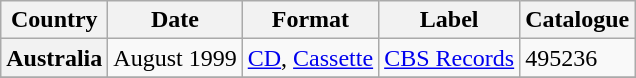<table class="wikitable plainrowheaders">
<tr>
<th scope="col">Country</th>
<th scope="col">Date</th>
<th scope="col">Format</th>
<th scope="col">Label</th>
<th scope="col">Catalogue</th>
</tr>
<tr>
<th scope="row">Australia</th>
<td>August 1999</td>
<td><a href='#'>CD</a>, <a href='#'>Cassette</a></td>
<td><a href='#'>CBS Records</a></td>
<td>495236</td>
</tr>
<tr>
</tr>
</table>
